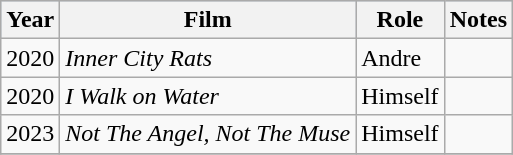<table class="wikitable">
<tr style="background:#b0c4de; text-align:center;">
<th>Year</th>
<th>Film</th>
<th>Role</th>
<th>Notes</th>
</tr>
<tr>
<td>2020</td>
<td><em>Inner City Rats</em></td>
<td>Andre</td>
<td></td>
</tr>
<tr>
<td>2020</td>
<td><em>I Walk on Water</em></td>
<td>Himself</td>
<td></td>
</tr>
<tr>
<td>2023</td>
<td><em>Not The Angel, Not The Muse</em></td>
<td>Himself</td>
<td></td>
</tr>
<tr>
</tr>
</table>
